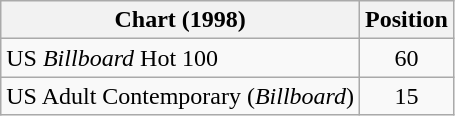<table class="wikitable sortable">
<tr>
<th>Chart (1998)</th>
<th>Position</th>
</tr>
<tr>
<td>US <em>Billboard</em> Hot 100</td>
<td style="text-align:center;">60</td>
</tr>
<tr>
<td>US Adult Contemporary (<em>Billboard</em>)</td>
<td style="text-align:center;">15</td>
</tr>
</table>
